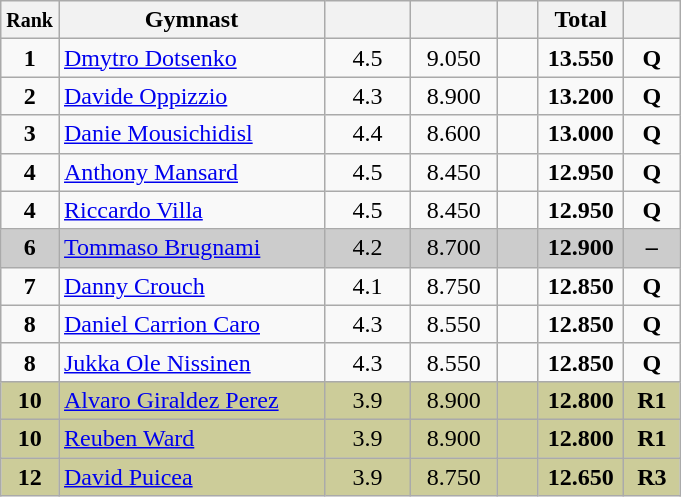<table style="text-align:center;" class="wikitable sortable">
<tr>
<th scope="col" style="width:15px;"><small>Rank</small></th>
<th scope="col" style="width:170px;">Gymnast</th>
<th scope="col" style="width:50px;"><small></small></th>
<th scope="col" style="width:50px;"><small></small></th>
<th scope="col" style="width:20px;"><small></small></th>
<th scope="col" style="width:50px;">Total</th>
<th scope="col" style="width:30px;"><small></small></th>
</tr>
<tr>
<td scope="row" style="text-align:center"><strong>1</strong></td>
<td align="left"> <a href='#'>Dmytro Dotsenko</a></td>
<td>4.5</td>
<td>9.050</td>
<td></td>
<td><strong>13.550</strong></td>
<td><strong>Q</strong></td>
</tr>
<tr>
<td scope="row" style="text-align:center"><strong>2</strong></td>
<td align="left"> <a href='#'>Davide Oppizzio</a></td>
<td>4.3</td>
<td>8.900</td>
<td></td>
<td><strong>13.200</strong></td>
<td><strong>Q</strong></td>
</tr>
<tr>
<td scope="row" style="text-align:center"><strong>3</strong></td>
<td align="left"> <a href='#'>Danie Mousichidisl</a></td>
<td>4.4</td>
<td>8.600</td>
<td></td>
<td><strong>13.000</strong></td>
<td><strong>Q</strong></td>
</tr>
<tr>
<td scope="row" style="text-align:center"><strong>4</strong></td>
<td align="left"> <a href='#'>Anthony Mansard</a></td>
<td>4.5</td>
<td>8.450</td>
<td></td>
<td><strong>12.950</strong></td>
<td><strong>Q</strong></td>
</tr>
<tr>
<td scope="row" style="text-align:center"><strong>4</strong></td>
<td align="left"> <a href='#'>Riccardo Villa</a></td>
<td>4.5</td>
<td>8.450</td>
<td></td>
<td><strong>12.950</strong></td>
<td><strong>Q</strong></td>
</tr>
<tr style="background:#cccccc;">
<td scope="row" style="text-align:center"><strong>6</strong></td>
<td align="left"> <a href='#'>Tommaso Brugnami</a></td>
<td>4.2</td>
<td>8.700</td>
<td></td>
<td><strong>12.900</strong></td>
<td><strong>–</strong></td>
</tr>
<tr>
<td scope="row" style="text-align:center"><strong>7 </strong></td>
<td align="left"> <a href='#'>Danny Crouch</a></td>
<td>4.1</td>
<td>8.750</td>
<td></td>
<td><strong>12.850</strong></td>
<td><strong>Q</strong></td>
</tr>
<tr>
<td scope="row" style="text-align:center"><strong>8</strong></td>
<td align="left"> <a href='#'>Daniel Carrion Caro</a></td>
<td>4.3</td>
<td>8.550</td>
<td></td>
<td><strong>12.850</strong></td>
<td><strong>Q</strong></td>
</tr>
<tr>
<td scope="row" style="text-align:center"><strong>8</strong></td>
<td align="left"> <a href='#'>Jukka Ole Nissinen</a></td>
<td>4.3</td>
<td>8.550</td>
<td></td>
<td><strong>12.850</strong></td>
<td><strong>Q</strong></td>
</tr>
<tr style="background:#cccc99;">
<td scope="row" style="text-align:center"><strong>10</strong></td>
<td align="left"> <a href='#'>Alvaro Giraldez Perez</a></td>
<td>3.9</td>
<td>8.900</td>
<td></td>
<td><strong>12.800 </strong></td>
<td><strong>R1</strong></td>
</tr>
<tr style="background:#cccc99;">
<td scope="row" style="text-align:center"><strong>10</strong></td>
<td align="left"> <a href='#'>Reuben Ward</a></td>
<td>3.9</td>
<td>8.900</td>
<td></td>
<td><strong>12.800</strong></td>
<td><strong>R1</strong></td>
</tr>
<tr style="background:#cccc99;">
<td scope="row" style="text-align:center"><strong>12</strong></td>
<td align="left"> <a href='#'>David Puicea</a></td>
<td>3.9</td>
<td>8.750</td>
<td></td>
<td><strong>12.650</strong></td>
<td><strong>R3</strong></td>
</tr>
</table>
